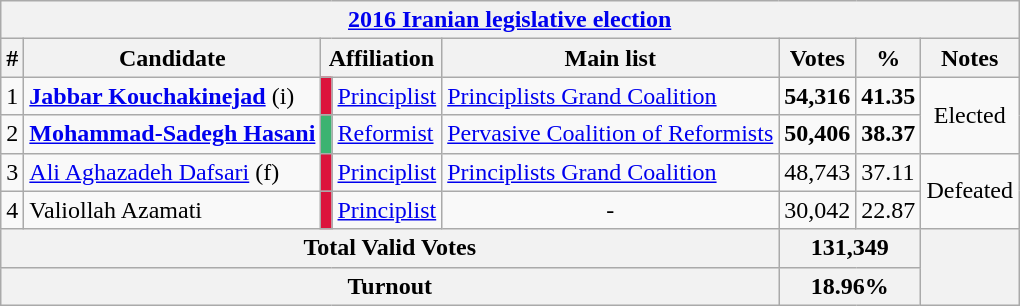<table class="wikitable">
<tr>
<th colspan="13"><a href='#'>2016 Iranian legislative election</a></th>
</tr>
<tr>
<th>#</th>
<th>Candidate</th>
<th colspan="2">Affiliation</th>
<th>Main list</th>
<th>Votes</th>
<th>%</th>
<th>Notes</th>
</tr>
<tr>
<td>1</td>
<td><strong><a href='#'>Jabbar Kouchakinejad</a></strong> (<abbr>i</abbr>)</td>
<td style="background:#DC143C;"></td>
<td><a href='#'>Principlist</a></td>
<td><a href='#'>Principlists Grand Coalition</a></td>
<td><strong>54,316</strong></td>
<td><strong>41.35</strong></td>
<td rowspan="2" align=center>Elected</td>
</tr>
<tr>
<td>2</td>
<td><strong><a href='#'>Mohammad-Sadegh Hasani</a></strong></td>
<td style="background:#3CB371;"></td>
<td><a href='#'>Reformist</a></td>
<td><a href='#'>Pervasive Coalition of Reformists</a></td>
<td><strong>50,406</strong></td>
<td><strong>38.37</strong></td>
</tr>
<tr>
<td>3</td>
<td><a href='#'>Ali Aghazadeh Dafsari</a> (<abbr>f</abbr>)</td>
<td style="background:#DC143C;"></td>
<td><a href='#'>Principlist</a></td>
<td><a href='#'>Principlists Grand Coalition</a></td>
<td>48,743</td>
<td>37.11</td>
<td rowspan="2" align=center>Defeated</td>
</tr>
<tr>
<td>4</td>
<td>Valiollah Azamati</td>
<td style="background:#DC143C;"></td>
<td><a href='#'>Principlist</a></td>
<td align=center>-</td>
<td>30,042</td>
<td>22.87</td>
</tr>
<tr>
<th colspan="5">Total Valid Votes</th>
<th colspan="2">131,349</th>
<th rowspan="2"></th>
</tr>
<tr>
<th colspan="5">Turnout</th>
<th colspan="2">18.96%</th>
</tr>
</table>
